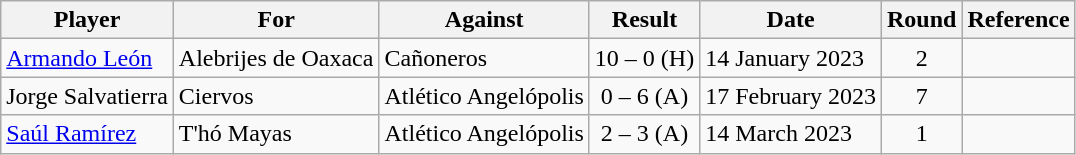<table class="wikitable sortable">
<tr>
<th>Player</th>
<th>For</th>
<th>Against</th>
<th>Result</th>
<th>Date</th>
<th>Round</th>
<th>Reference</th>
</tr>
<tr>
<td> <a href='#'>Armando León</a></td>
<td>Alebrijes de Oaxaca</td>
<td>Cañoneros</td>
<td align=center>10 – 0 (H)</td>
<td>14 January 2023</td>
<td align=center>2</td>
<td align=center></td>
</tr>
<tr>
<td> Jorge Salvatierra</td>
<td>Ciervos</td>
<td>Atlético Angelópolis</td>
<td align=center>0 – 6 (A)</td>
<td>17 February 2023</td>
<td align=center>7</td>
<td align=center></td>
</tr>
<tr>
<td> <a href='#'>Saúl Ramírez</a></td>
<td>T'hó Mayas</td>
<td>Atlético Angelópolis</td>
<td align=center>2 – 3 (A)</td>
<td>14 March 2023</td>
<td align=center>1</td>
<td align=center></td>
</tr>
</table>
